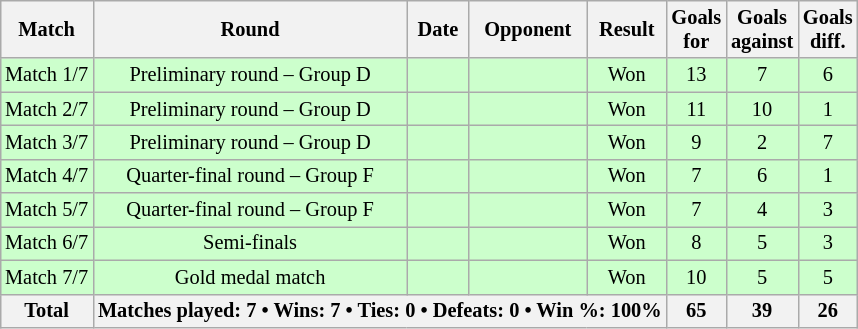<table class="wikitable sortable" style="text-align: center; font-size: 85%; margin-left: 1em;">
<tr>
<th>Match</th>
<th>Round</th>
<th>Date</th>
<th>Opponent</th>
<th>Result</th>
<th>Goals<br>for</th>
<th>Goals<br>against</th>
<th>Goals<br>diff.</th>
</tr>
<tr style="background-color: #ccffcc;">
<td>Match 1/7</td>
<td>Preliminary round – Group D</td>
<td style="text-align: right;"></td>
<td style="text-align: left;"></td>
<td>Won</td>
<td>13</td>
<td>7</td>
<td>6</td>
</tr>
<tr style="background-color: #ccffcc;">
<td>Match 2/7</td>
<td>Preliminary round – Group D</td>
<td style="text-align: right;"></td>
<td style="text-align: left;"></td>
<td>Won</td>
<td>11</td>
<td>10</td>
<td>1</td>
</tr>
<tr style="background-color: #ccffcc;">
<td>Match 3/7</td>
<td>Preliminary round – Group D</td>
<td style="text-align: right;"></td>
<td style="text-align: left;"></td>
<td>Won</td>
<td>9</td>
<td>2</td>
<td>7</td>
</tr>
<tr style="background-color: #ccffcc;">
<td>Match 4/7</td>
<td>Quarter-final round – Group F</td>
<td style="text-align: right;"></td>
<td style="text-align: left;"></td>
<td>Won</td>
<td>7</td>
<td>6</td>
<td>1</td>
</tr>
<tr style="background-color: #ccffcc;">
<td>Match 5/7</td>
<td>Quarter-final round – Group F</td>
<td style="text-align: right;"></td>
<td style="text-align: left;"></td>
<td>Won</td>
<td>7</td>
<td>4</td>
<td>3</td>
</tr>
<tr style="background-color: #ccffcc;">
<td>Match 6/7</td>
<td>Semi-finals</td>
<td style="text-align: right;"></td>
<td style="text-align: left;"></td>
<td>Won</td>
<td>8</td>
<td>5</td>
<td>3</td>
</tr>
<tr style="background-color: #ccffcc;">
<td>Match 7/7</td>
<td>Gold medal match</td>
<td style="text-align: right;"></td>
<td style="text-align: left;"></td>
<td>Won</td>
<td>10</td>
<td>5</td>
<td>5</td>
</tr>
<tr>
<th>Total</th>
<th colspan="4">Matches played: 7 • Wins: 7 • Ties: 0 • Defeats: 0 • Win %: 100%</th>
<th>65</th>
<th>39</th>
<th>26</th>
</tr>
</table>
